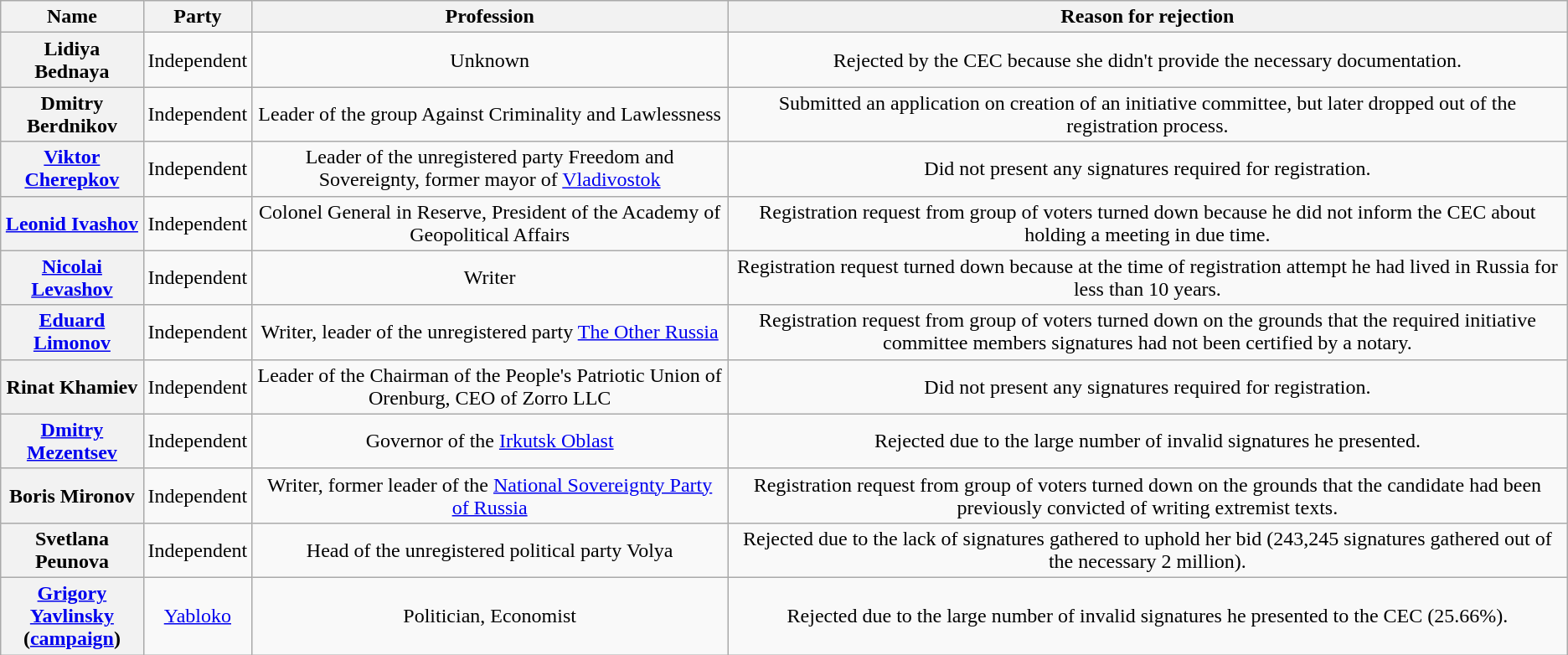<table class="wikitable"  style="text-align: center">
<tr>
<th>Name</th>
<th>Party</th>
<th>Profession</th>
<th>Reason for rejection</th>
</tr>
<tr>
<th>Lidiya Bednaya</th>
<td>Independent</td>
<td>Unknown</td>
<td>Rejected by the CEC because she didn't provide the necessary documentation.</td>
</tr>
<tr>
<th>Dmitry Berdnikov</th>
<td>Independent</td>
<td>Leader of the group Against Criminality and Lawlessness</td>
<td>Submitted an application on creation of an initiative committee, but later dropped out of the registration process.</td>
</tr>
<tr>
<th><a href='#'>Viktor Cherepkov</a></th>
<td>Independent</td>
<td>Leader of the unregistered party Freedom and Sovereignty, former mayor of <a href='#'>Vladivostok</a></td>
<td>Did not present any signatures required for registration.</td>
</tr>
<tr>
<th><a href='#'>Leonid Ivashov</a></th>
<td>Independent</td>
<td>Colonel General in Reserve, President of the Academy of Geopolitical Affairs</td>
<td>Registration request from group of voters turned down because he did not inform the CEC about holding a meeting in due time.</td>
</tr>
<tr>
<th><a href='#'>Nicolai Levashov</a></th>
<td>Independent</td>
<td>Writer</td>
<td>Registration request turned down because at the time of registration attempt he had lived in Russia for less than 10 years.</td>
</tr>
<tr>
<th><a href='#'>Eduard Limonov</a></th>
<td>Independent</td>
<td>Writer, leader of the unregistered party <a href='#'>The Other Russia</a></td>
<td>Registration request from group of voters turned down on the grounds that the required initiative committee members signatures had not been certified by a notary.</td>
</tr>
<tr>
<th>Rinat Khamiev</th>
<td>Independent</td>
<td>Leader of the Chairman of the People's Patriotic Union of Orenburg, CEO of Zorro LLC</td>
<td>Did not present any signatures required for registration.</td>
</tr>
<tr>
<th><a href='#'>Dmitry Mezentsev</a></th>
<td>Independent</td>
<td>Governor of the <a href='#'>Irkutsk Oblast</a></td>
<td>Rejected due to the large number of invalid signatures he presented.</td>
</tr>
<tr>
<th>Boris Mironov</th>
<td>Independent</td>
<td>Writer, former leader of the <a href='#'>National Sovereignty Party of Russia</a></td>
<td>Registration request from group of voters turned down on the grounds that the candidate had been previously convicted of writing extremist texts.</td>
</tr>
<tr>
<th>Svetlana Peunova</th>
<td>Independent</td>
<td>Head of the unregistered political party Volya</td>
<td>Rejected due to the lack of signatures gathered to uphold her bid (243,245 signatures gathered out of the necessary 2 million).</td>
</tr>
<tr>
<th><a href='#'>Grigory Yavlinsky</a><br><strong>(<a href='#'>campaign</a>)</strong></th>
<td><a href='#'>Yabloko</a></td>
<td>Politician, Economist</td>
<td>Rejected due to the large number of invalid signatures he presented to the CEC (25.66%).</td>
</tr>
</table>
